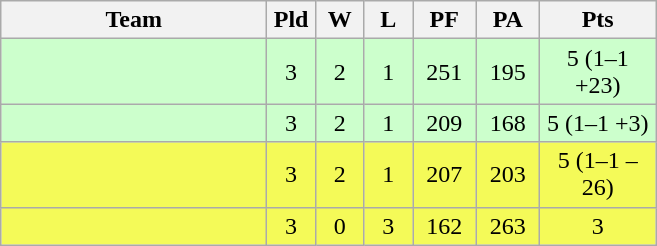<table class="wikitable" style="text-align:center;">
<tr>
<th width=170>Team</th>
<th width=25>Pld</th>
<th width=25>W</th>
<th width=25>L</th>
<th width=35>PF</th>
<th width=35>PA</th>
<th width=70>Pts</th>
</tr>
<tr bgcolor=#ccffcc>
<td align="left"></td>
<td>3</td>
<td>2</td>
<td>1</td>
<td>251</td>
<td>195</td>
<td>5 (1–1 +23)</td>
</tr>
<tr bgcolor=#ccffcc>
<td align="left"></td>
<td>3</td>
<td>2</td>
<td>1</td>
<td>209</td>
<td>168</td>
<td>5 (1–1 +3)</td>
</tr>
<tr bgcolor=#F4FA58>
<td align="left"></td>
<td>3</td>
<td>2</td>
<td>1</td>
<td>207</td>
<td>203</td>
<td>5 (1–1 –26)</td>
</tr>
<tr bgcolor=#F4FA58>
<td align="left"></td>
<td>3</td>
<td>0</td>
<td>3</td>
<td>162</td>
<td>263</td>
<td>3</td>
</tr>
</table>
